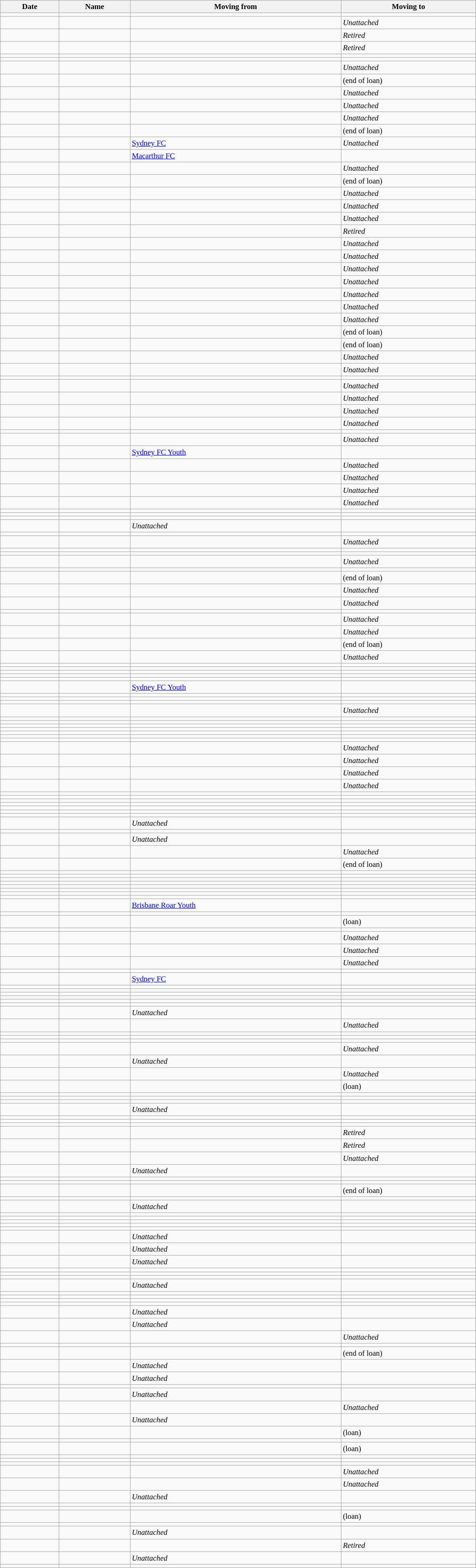<table class="wikitable sortable" style="width:75%; font-size:95%; ">
<tr>
<th>Date</th>
<th>Name</th>
<th>Moving from</th>
<th>Moving to</th>
</tr>
<tr>
<td></td>
<td></td>
<td></td>
<td></td>
</tr>
<tr>
<td></td>
<td></td>
<td></td>
<td><em>Unattached</em></td>
</tr>
<tr>
<td></td>
<td></td>
<td></td>
<td><em>Retired</em></td>
</tr>
<tr>
<td></td>
<td></td>
<td></td>
<td><em>Retired</em></td>
</tr>
<tr>
<td></td>
<td></td>
<td></td>
<td></td>
</tr>
<tr>
<td></td>
<td></td>
<td></td>
<td></td>
</tr>
<tr>
<td></td>
<td></td>
<td></td>
<td><em>Unattached</em></td>
</tr>
<tr>
<td></td>
<td></td>
<td></td>
<td> (end of loan)</td>
</tr>
<tr>
<td></td>
<td></td>
<td></td>
<td><em>Unattached</em></td>
</tr>
<tr>
<td></td>
<td></td>
<td></td>
<td><em>Unattached</em></td>
</tr>
<tr>
<td></td>
<td></td>
<td></td>
<td><em>Unattached</em></td>
</tr>
<tr>
<td></td>
<td></td>
<td></td>
<td> (end of loan)</td>
</tr>
<tr>
<td></td>
<td></td>
<td><a href='#'>Sydney FC</a></td>
<td><em>Unattached</em></td>
</tr>
<tr>
<td></td>
<td></td>
<td><a href='#'>Macarthur FC</a></td>
<td></td>
</tr>
<tr>
<td></td>
<td></td>
<td></td>
<td><em>Unattached</em></td>
</tr>
<tr>
<td></td>
<td></td>
<td></td>
<td> (end of loan)</td>
</tr>
<tr>
<td></td>
<td></td>
<td></td>
<td><em>Unattached</em></td>
</tr>
<tr>
<td></td>
<td></td>
<td></td>
<td><em>Unattached</em></td>
</tr>
<tr>
<td></td>
<td></td>
<td></td>
<td><em>Unattached</em></td>
</tr>
<tr>
<td></td>
<td></td>
<td></td>
<td><em>Retired</em></td>
</tr>
<tr>
<td></td>
<td></td>
<td></td>
<td><em>Unattached</em></td>
</tr>
<tr>
<td></td>
<td></td>
<td></td>
<td><em>Unattached</em></td>
</tr>
<tr>
<td></td>
<td></td>
<td></td>
<td><em>Unattached</em></td>
</tr>
<tr>
<td></td>
<td></td>
<td></td>
<td><em>Unattached</em></td>
</tr>
<tr>
<td></td>
<td></td>
<td></td>
<td><em>Unattached</em></td>
</tr>
<tr>
<td></td>
<td></td>
<td></td>
<td><em>Unattached</em></td>
</tr>
<tr>
<td></td>
<td></td>
<td></td>
<td><em>Unattached</em></td>
</tr>
<tr>
<td></td>
<td></td>
<td></td>
<td> (end of loan)</td>
</tr>
<tr>
<td></td>
<td></td>
<td></td>
<td> (end of loan)</td>
</tr>
<tr>
<td></td>
<td></td>
<td></td>
<td><em>Unattached</em></td>
</tr>
<tr>
<td></td>
<td></td>
<td></td>
<td><em>Unattached</em></td>
</tr>
<tr>
<td></td>
<td></td>
<td></td>
<td></td>
</tr>
<tr>
<td></td>
<td></td>
<td></td>
<td><em>Unattached</em></td>
</tr>
<tr>
<td></td>
<td></td>
<td></td>
<td><em>Unattached</em></td>
</tr>
<tr>
<td></td>
<td></td>
<td></td>
<td><em>Unattached</em></td>
</tr>
<tr>
<td></td>
<td></td>
<td></td>
<td><em>Unattached</em></td>
</tr>
<tr>
<td></td>
<td></td>
<td></td>
<td></td>
</tr>
<tr>
<td></td>
<td></td>
<td></td>
<td><em>Unattached</em></td>
</tr>
<tr>
<td></td>
<td></td>
<td><a href='#'>Sydney FC Youth</a></td>
<td></td>
</tr>
<tr>
<td></td>
<td></td>
<td></td>
<td><em>Unattached</em></td>
</tr>
<tr>
<td></td>
<td></td>
<td></td>
<td><em>Unattached</em></td>
</tr>
<tr>
<td></td>
<td></td>
<td></td>
<td><em>Unattached</em></td>
</tr>
<tr>
<td></td>
<td></td>
<td></td>
<td><em>Unattached</em></td>
</tr>
<tr>
<td></td>
<td></td>
<td></td>
<td></td>
</tr>
<tr>
<td></td>
<td></td>
<td></td>
<td></td>
</tr>
<tr>
<td></td>
<td></td>
<td></td>
<td></td>
</tr>
<tr>
<td></td>
<td></td>
<td><em>Unattached</em></td>
<td></td>
</tr>
<tr>
<td></td>
<td></td>
<td></td>
<td></td>
</tr>
<tr>
<td></td>
<td></td>
<td></td>
<td><em>Unattached</em></td>
</tr>
<tr>
<td></td>
<td></td>
<td></td>
<td></td>
</tr>
<tr>
<td></td>
<td></td>
<td></td>
<td></td>
</tr>
<tr>
<td></td>
<td></td>
<td></td>
<td><em>Unattached</em></td>
</tr>
<tr>
<td></td>
<td></td>
<td></td>
<td></td>
</tr>
<tr>
<td></td>
<td></td>
<td></td>
<td> (end of loan)</td>
</tr>
<tr>
<td></td>
<td></td>
<td></td>
<td><em>Unattached</em></td>
</tr>
<tr>
<td></td>
<td></td>
<td></td>
<td><em>Unattached</em></td>
</tr>
<tr>
<td></td>
<td></td>
<td></td>
<td></td>
</tr>
<tr>
<td></td>
<td></td>
<td></td>
<td><em>Unattached</em></td>
</tr>
<tr>
<td></td>
<td></td>
<td></td>
<td><em>Unattached</em></td>
</tr>
<tr>
<td></td>
<td></td>
<td></td>
<td> (end of loan)</td>
</tr>
<tr>
<td></td>
<td></td>
<td></td>
<td><em>Unattached</em></td>
</tr>
<tr>
<td></td>
<td></td>
<td></td>
<td></td>
</tr>
<tr>
<td></td>
<td></td>
<td></td>
<td></td>
</tr>
<tr>
<td></td>
<td></td>
<td></td>
<td></td>
</tr>
<tr>
<td></td>
<td></td>
<td></td>
<td></td>
</tr>
<tr>
<td></td>
<td></td>
<td></td>
<td></td>
</tr>
<tr>
<td></td>
<td></td>
<td><a href='#'>Sydney FC Youth</a></td>
<td></td>
</tr>
<tr>
<td></td>
<td></td>
<td></td>
<td></td>
</tr>
<tr>
<td></td>
<td></td>
<td></td>
<td></td>
</tr>
<tr>
<td></td>
<td></td>
<td></td>
<td></td>
</tr>
<tr>
<td></td>
<td></td>
<td></td>
<td><em>Unattached</em></td>
</tr>
<tr>
<td></td>
<td></td>
<td></td>
<td></td>
</tr>
<tr>
<td></td>
<td></td>
<td></td>
<td></td>
</tr>
<tr>
<td></td>
<td></td>
<td></td>
<td></td>
</tr>
<tr>
<td></td>
<td></td>
<td></td>
<td></td>
</tr>
<tr>
<td></td>
<td></td>
<td></td>
<td></td>
</tr>
<tr>
<td></td>
<td></td>
<td></td>
<td></td>
</tr>
<tr>
<td></td>
<td></td>
<td></td>
<td></td>
</tr>
<tr>
<td></td>
<td></td>
<td></td>
<td><em>Unattached</em></td>
</tr>
<tr>
<td></td>
<td></td>
<td></td>
<td><em>Unattached</em></td>
</tr>
<tr>
<td></td>
<td></td>
<td></td>
<td><em>Unattached</em></td>
</tr>
<tr>
<td></td>
<td></td>
<td></td>
<td><em>Unattached</em></td>
</tr>
<tr>
<td></td>
<td></td>
<td></td>
<td></td>
</tr>
<tr>
<td></td>
<td></td>
<td></td>
<td></td>
</tr>
<tr>
<td></td>
<td></td>
<td></td>
<td></td>
</tr>
<tr>
<td></td>
<td></td>
<td></td>
<td></td>
</tr>
<tr>
<td></td>
<td></td>
<td></td>
<td></td>
</tr>
<tr>
<td></td>
<td></td>
<td></td>
<td></td>
</tr>
<tr>
<td></td>
<td></td>
<td></td>
<td></td>
</tr>
<tr>
<td></td>
<td></td>
<td><em>Unattached</em></td>
<td></td>
</tr>
<tr>
<td></td>
<td></td>
<td></td>
<td></td>
</tr>
<tr>
<td></td>
<td></td>
<td><em>Unattached</em></td>
<td></td>
</tr>
<tr>
<td></td>
<td></td>
<td></td>
<td><em>Unattached</em></td>
</tr>
<tr>
<td></td>
<td></td>
<td></td>
<td> (end of loan)</td>
</tr>
<tr>
<td></td>
<td></td>
<td></td>
<td></td>
</tr>
<tr>
<td></td>
<td></td>
<td></td>
<td></td>
</tr>
<tr>
<td></td>
<td></td>
<td></td>
<td></td>
</tr>
<tr>
<td></td>
<td></td>
<td></td>
<td></td>
</tr>
<tr>
<td></td>
<td></td>
<td></td>
<td></td>
</tr>
<tr>
<td></td>
<td></td>
<td></td>
<td></td>
</tr>
<tr>
<td></td>
<td></td>
<td></td>
<td></td>
</tr>
<tr>
<td></td>
<td></td>
<td></td>
<td></td>
</tr>
<tr>
<td></td>
<td></td>
<td><a href='#'>Brisbane Roar Youth</a></td>
<td></td>
</tr>
<tr>
<td></td>
<td></td>
<td></td>
<td></td>
</tr>
<tr>
<td></td>
<td></td>
<td></td>
<td> (loan)</td>
</tr>
<tr>
<td></td>
<td></td>
<td></td>
<td></td>
</tr>
<tr>
<td></td>
<td></td>
<td></td>
<td><em>Unattached</em></td>
</tr>
<tr>
<td></td>
<td></td>
<td></td>
<td><em>Unattached</em></td>
</tr>
<tr>
<td></td>
<td></td>
<td></td>
<td><em>Unattached</em></td>
</tr>
<tr>
<td></td>
<td></td>
<td></td>
<td></td>
</tr>
<tr>
<td></td>
<td></td>
<td><a href='#'>Sydney FC</a></td>
<td></td>
</tr>
<tr>
<td></td>
<td></td>
<td></td>
<td></td>
</tr>
<tr>
<td></td>
<td></td>
<td></td>
<td></td>
</tr>
<tr>
<td></td>
<td></td>
<td></td>
<td></td>
</tr>
<tr>
<td></td>
<td></td>
<td></td>
<td></td>
</tr>
<tr>
<td></td>
<td></td>
<td></td>
<td></td>
</tr>
<tr>
<td></td>
<td></td>
<td></td>
<td></td>
</tr>
<tr>
<td></td>
<td></td>
<td><em>Unattached</em></td>
<td></td>
</tr>
<tr>
<td></td>
<td></td>
<td></td>
<td><em>Unattached</em></td>
</tr>
<tr>
<td></td>
<td></td>
<td></td>
<td></td>
</tr>
<tr>
<td></td>
<td></td>
<td></td>
<td></td>
</tr>
<tr>
<td></td>
<td></td>
<td></td>
<td></td>
</tr>
<tr>
<td></td>
<td></td>
<td></td>
<td><em>Unattached</em></td>
</tr>
<tr>
<td></td>
<td></td>
<td><em>Unattached</em></td>
<td></td>
</tr>
<tr>
<td></td>
<td></td>
<td></td>
<td><em>Unattached</em></td>
</tr>
<tr>
<td></td>
<td></td>
<td></td>
<td> (loan)</td>
</tr>
<tr>
<td></td>
<td></td>
<td></td>
<td></td>
</tr>
<tr>
<td></td>
<td></td>
<td></td>
<td></td>
</tr>
<tr>
<td></td>
<td></td>
<td></td>
<td></td>
</tr>
<tr>
<td></td>
<td></td>
<td><em>Unattached</em></td>
<td></td>
</tr>
<tr>
<td></td>
<td></td>
<td></td>
<td></td>
</tr>
<tr>
<td></td>
<td></td>
<td></td>
<td></td>
</tr>
<tr>
<td></td>
<td></td>
<td></td>
<td></td>
</tr>
<tr>
<td></td>
<td></td>
<td></td>
<td><em>Retired</em></td>
</tr>
<tr>
<td></td>
<td></td>
<td></td>
<td><em>Retired</em></td>
</tr>
<tr>
<td></td>
<td></td>
<td></td>
<td><em>Unattached</em></td>
</tr>
<tr>
<td></td>
<td></td>
<td><em>Unattached</em></td>
<td></td>
</tr>
<tr>
<td></td>
<td></td>
<td></td>
<td></td>
</tr>
<tr>
<td></td>
<td></td>
<td></td>
<td></td>
</tr>
<tr>
<td></td>
<td></td>
<td></td>
<td> (end of loan)</td>
</tr>
<tr>
<td></td>
<td></td>
<td></td>
<td></td>
</tr>
<tr>
<td></td>
<td></td>
<td><em>Unattached</em></td>
<td></td>
</tr>
<tr>
<td></td>
<td></td>
<td></td>
<td></td>
</tr>
<tr>
<td></td>
<td></td>
<td></td>
<td></td>
</tr>
<tr>
<td></td>
<td></td>
<td></td>
<td></td>
</tr>
<tr>
<td></td>
<td></td>
<td></td>
<td></td>
</tr>
<tr>
<td></td>
<td></td>
<td></td>
<td></td>
</tr>
<tr>
<td></td>
<td></td>
<td><em>Unattached</em></td>
<td></td>
</tr>
<tr>
<td></td>
<td></td>
<td><em>Unattached</em></td>
<td></td>
</tr>
<tr>
<td></td>
<td></td>
<td><em>Unattached</em></td>
<td></td>
</tr>
<tr>
<td></td>
<td></td>
<td></td>
<td></td>
</tr>
<tr>
<td></td>
<td></td>
<td></td>
<td></td>
</tr>
<tr>
<td></td>
<td></td>
<td></td>
<td></td>
</tr>
<tr>
<td></td>
<td></td>
<td><em>Unattached</em></td>
<td></td>
</tr>
<tr>
<td></td>
<td></td>
<td></td>
<td></td>
</tr>
<tr>
<td></td>
<td></td>
<td></td>
<td></td>
</tr>
<tr>
<td></td>
<td></td>
<td></td>
<td></td>
</tr>
<tr>
<td></td>
<td></td>
<td></td>
<td></td>
</tr>
<tr>
<td></td>
<td></td>
<td><em>Unattached</em></td>
<td></td>
</tr>
<tr>
<td></td>
<td></td>
<td><em>Unattached</em></td>
<td></td>
</tr>
<tr>
<td></td>
<td></td>
<td></td>
<td><em>Unattached</em></td>
</tr>
<tr>
<td></td>
<td></td>
<td></td>
<td></td>
</tr>
<tr>
<td></td>
<td></td>
<td></td>
<td> (end of loan)</td>
</tr>
<tr>
<td></td>
<td></td>
<td><em>Unattached</em></td>
<td></td>
</tr>
<tr>
<td></td>
<td></td>
<td><em>Unattached</em></td>
<td></td>
</tr>
<tr>
<td></td>
<td></td>
<td></td>
<td></td>
</tr>
<tr>
<td></td>
<td></td>
<td><em>Unattached</em></td>
<td></td>
</tr>
<tr>
<td></td>
<td></td>
<td></td>
<td><em>Unattached</em></td>
</tr>
<tr>
<td></td>
<td></td>
<td><em>Unattached</em></td>
<td></td>
</tr>
<tr>
<td></td>
<td></td>
<td></td>
<td> (loan)</td>
</tr>
<tr>
<td></td>
<td></td>
<td></td>
<td></td>
</tr>
<tr>
<td></td>
<td></td>
<td></td>
<td> (loan)</td>
</tr>
<tr>
<td></td>
<td></td>
<td></td>
<td></td>
</tr>
<tr>
<td></td>
<td></td>
<td></td>
<td></td>
</tr>
<tr>
<td></td>
<td></td>
<td></td>
<td></td>
</tr>
<tr>
<td></td>
<td></td>
<td></td>
<td><em>Unattached</em></td>
</tr>
<tr>
<td></td>
<td></td>
<td></td>
<td><em>Unattached</em></td>
</tr>
<tr>
<td></td>
<td></td>
<td><em>Unattached</em></td>
<td></td>
</tr>
<tr>
<td></td>
<td></td>
<td></td>
<td></td>
</tr>
<tr>
<td></td>
<td></td>
<td></td>
<td></td>
</tr>
<tr>
<td></td>
<td></td>
<td></td>
<td> (loan)</td>
</tr>
<tr>
<td></td>
<td></td>
<td></td>
<td></td>
</tr>
<tr>
<td></td>
<td></td>
<td><em>Unattached</em></td>
<td></td>
</tr>
<tr>
<td></td>
<td></td>
<td></td>
<td><em>Retired</em></td>
</tr>
<tr>
<td></td>
<td></td>
<td><em>Unattached</em></td>
<td></td>
</tr>
<tr>
<td></td>
<td></td>
<td></td>
<td></td>
</tr>
</table>
